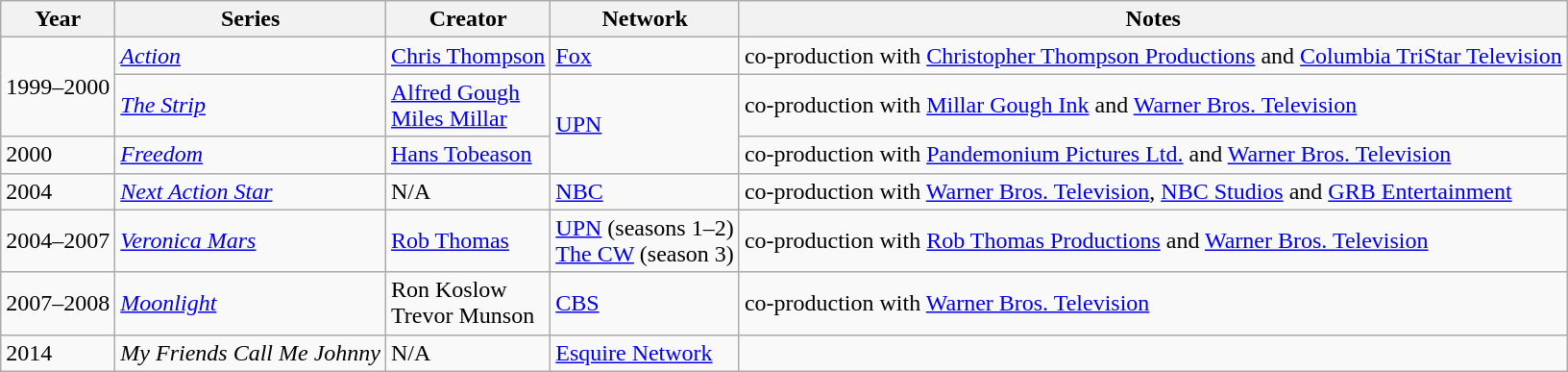<table class="wikitable">
<tr>
<th>Year</th>
<th>Series</th>
<th>Creator</th>
<th>Network</th>
<th>Notes</th>
</tr>
<tr>
<td rowspan="2">1999–2000</td>
<td><em><a href='#'>Action</a></em></td>
<td><a href='#'>Chris Thompson</a></td>
<td><a href='#'>Fox</a></td>
<td>co-production with <a href='#'>Christopher Thompson Productions</a> and <a href='#'>Columbia TriStar Television</a></td>
</tr>
<tr>
<td><em><a href='#'>The Strip</a></em></td>
<td><a href='#'>Alfred Gough</a><br><a href='#'>Miles Millar</a></td>
<td rowspan="2"><a href='#'>UPN</a></td>
<td>co-production with <a href='#'>Millar Gough Ink</a> and <a href='#'>Warner Bros. Television</a></td>
</tr>
<tr>
<td>2000</td>
<td><em><a href='#'>Freedom</a></em></td>
<td><a href='#'>Hans Tobeason</a></td>
<td>co-production with <a href='#'>Pandemonium Pictures Ltd.</a> and <a href='#'>Warner Bros. Television</a></td>
</tr>
<tr>
<td>2004</td>
<td><em><a href='#'>Next Action Star</a></em></td>
<td>N/A</td>
<td><a href='#'>NBC</a></td>
<td>co-production with <a href='#'>Warner Bros. Television</a>, <a href='#'>NBC Studios</a> and <a href='#'>GRB Entertainment</a></td>
</tr>
<tr>
<td>2004–2007</td>
<td><em><a href='#'>Veronica Mars</a></em></td>
<td><a href='#'>Rob Thomas</a></td>
<td><a href='#'>UPN</a> (seasons 1–2)<br><a href='#'>The CW</a> (season 3)</td>
<td>co-production with <a href='#'>Rob Thomas Productions</a> and <a href='#'>Warner Bros. Television</a></td>
</tr>
<tr>
<td>2007–2008</td>
<td><em><a href='#'>Moonlight</a></em></td>
<td>Ron Koslow<br>Trevor Munson</td>
<td><a href='#'>CBS</a></td>
<td>co-production with <a href='#'>Warner Bros. Television</a></td>
</tr>
<tr>
<td>2014</td>
<td><em>My Friends Call Me Johnny</em></td>
<td>N/A</td>
<td><a href='#'>Esquire Network</a></td>
<td></td>
</tr>
</table>
